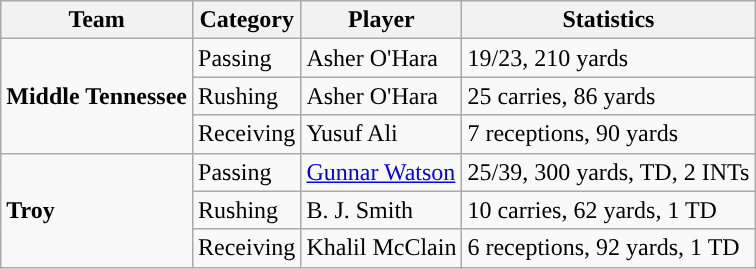<table class="wikitable" style="float: left;">
<tr>
<th>Team</th>
<th>Category</th>
<th>Player</th>
<th>Statistics</th>
</tr>
<tr>
<td rowspan=3><strong>Middle Tennessee</strong></td>
<td>Passing</td>
<td>Asher O'Hara</td>
<td>19/23, 210 yards</td>
</tr>
<tr>
<td>Rushing</td>
<td>Asher O'Hara</td>
<td>25 carries, 86 yards</td>
</tr>
<tr>
<td>Receiving</td>
<td>Yusuf Ali</td>
<td>7 receptions, 90 yards</td>
</tr>
<tr>
<td rowspan=3><strong>Troy</strong></td>
<td>Passing</td>
<td><a href='#'>Gunnar Watson</a></td>
<td>25/39, 300 yards, TD, 2 INTs</td>
</tr>
<tr>
<td>Rushing</td>
<td>B. J. Smith</td>
<td>10 carries, 62 yards, 1 TD</td>
</tr>
<tr>
<td>Receiving</td>
<td>Khalil McClain</td>
<td>6 receptions, 92 yards, 1 TD</td>
</tr>
</table>
